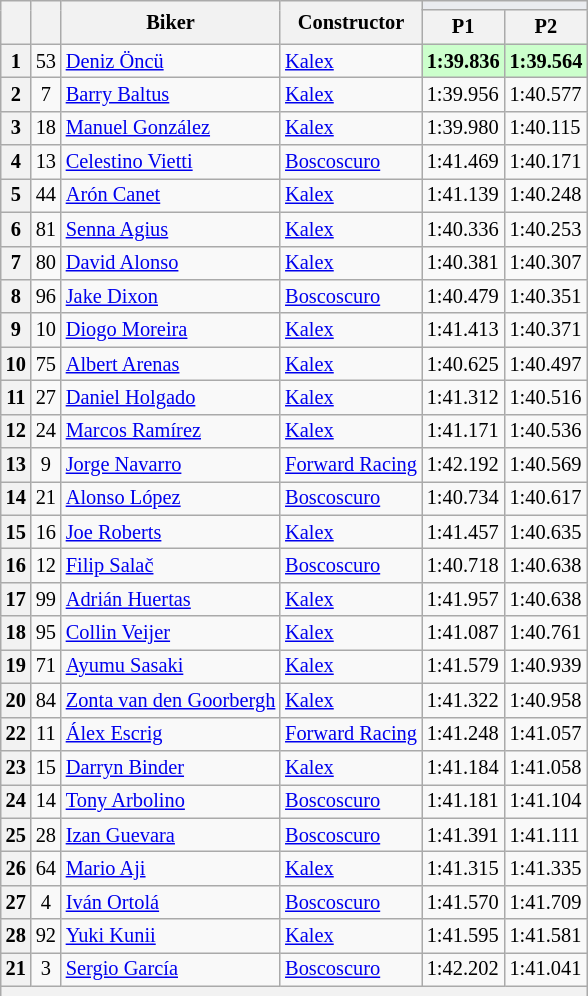<table class="wikitable sortable" style="font-size: 85%;">
<tr>
<th rowspan="2"></th>
<th rowspan="2"></th>
<th rowspan="2">Biker</th>
<th rowspan="2">Constructor</th>
<th colspan="3" style="background:#eaecf0; text-align:center;"></th>
</tr>
<tr>
<th scope="col">P1</th>
<th scope="col">P2</th>
</tr>
<tr>
<th scope="row">1</th>
<td align="center">53</td>
<td> <a href='#'>Deniz Öncü</a></td>
<td><a href='#'>Kalex</a></td>
<td style="background:#ccffcc;"><strong>1:39.836</strong></td>
<td style="background:#ccffcc;"><strong>1:39.564</strong></td>
</tr>
<tr>
<th scope="row">2</th>
<td align="center">7</td>
<td> <a href='#'>Barry Baltus</a></td>
<td><a href='#'>Kalex</a></td>
<td>1:39.956</td>
<td>1:40.577</td>
</tr>
<tr>
<th scope="row">3</th>
<td align="center">18</td>
<td> <a href='#'>Manuel González</a></td>
<td><a href='#'>Kalex</a></td>
<td>1:39.980</td>
<td>1:40.115</td>
</tr>
<tr>
<th scope="row">4</th>
<td align="center">13</td>
<td> <a href='#'>Celestino Vietti</a></td>
<td><a href='#'>Boscoscuro</a></td>
<td>1:41.469</td>
<td>1:40.171</td>
</tr>
<tr>
<th scope="row">5</th>
<td align="center">44</td>
<td> <a href='#'>Arón Canet</a></td>
<td><a href='#'>Kalex</a></td>
<td>1:41.139</td>
<td>1:40.248</td>
</tr>
<tr>
<th scope="row">6</th>
<td align="center">81</td>
<td> <a href='#'>Senna Agius</a></td>
<td><a href='#'>Kalex</a></td>
<td>1:40.336</td>
<td>1:40.253</td>
</tr>
<tr>
<th scope="row">7</th>
<td align="center">80</td>
<td> <a href='#'>David Alonso</a></td>
<td><a href='#'>Kalex</a></td>
<td>1:40.381</td>
<td>1:40.307</td>
</tr>
<tr>
<th scope="row">8</th>
<td align="center">96</td>
<td> <a href='#'>Jake Dixon</a></td>
<td><a href='#'>Boscoscuro</a></td>
<td>1:40.479</td>
<td>1:40.351</td>
</tr>
<tr>
<th scope="row">9</th>
<td align="center">10</td>
<td> <a href='#'>Diogo Moreira</a></td>
<td><a href='#'>Kalex</a></td>
<td>1:41.413</td>
<td>1:40.371</td>
</tr>
<tr>
<th scope="row">10</th>
<td align="center">75</td>
<td> <a href='#'>Albert Arenas</a></td>
<td><a href='#'>Kalex</a></td>
<td>1:40.625</td>
<td>1:40.497</td>
</tr>
<tr>
<th scope="row">11</th>
<td align="center">27</td>
<td> <a href='#'>Daniel Holgado</a></td>
<td><a href='#'>Kalex</a></td>
<td>1:41.312</td>
<td>1:40.516</td>
</tr>
<tr>
<th scope="row">12</th>
<td align="center">24</td>
<td> <a href='#'>Marcos Ramírez</a></td>
<td><a href='#'>Kalex</a></td>
<td>1:41.171</td>
<td>1:40.536</td>
</tr>
<tr>
<th scope="row">13</th>
<td align="center">9</td>
<td> <a href='#'>Jorge Navarro</a></td>
<td><a href='#'>Forward Racing</a></td>
<td>1:42.192</td>
<td>1:40.569</td>
</tr>
<tr>
<th scope="row">14</th>
<td align="center">21</td>
<td> <a href='#'>Alonso López</a></td>
<td><a href='#'>Boscoscuro</a></td>
<td>1:40.734</td>
<td>1:40.617</td>
</tr>
<tr>
<th scope="row">15</th>
<td align="center">16</td>
<td> <a href='#'>Joe Roberts</a></td>
<td><a href='#'>Kalex</a></td>
<td>1:41.457</td>
<td>1:40.635</td>
</tr>
<tr>
<th scope="row">16</th>
<td align="center">12</td>
<td> <a href='#'>Filip Salač</a></td>
<td><a href='#'>Boscoscuro</a></td>
<td>1:40.718</td>
<td>1:40.638</td>
</tr>
<tr>
<th scope="row">17</th>
<td align="center">99</td>
<td> <a href='#'>Adrián Huertas</a></td>
<td><a href='#'>Kalex</a></td>
<td>1:41.957</td>
<td>1:40.638</td>
</tr>
<tr>
<th scope="row">18</th>
<td align="center">95</td>
<td> <a href='#'>Collin Veijer</a></td>
<td><a href='#'>Kalex</a></td>
<td>1:41.087</td>
<td>1:40.761</td>
</tr>
<tr>
<th scope="row">19</th>
<td align="center">71</td>
<td> <a href='#'>Ayumu Sasaki</a></td>
<td><a href='#'>Kalex</a></td>
<td>1:41.579</td>
<td>1:40.939</td>
</tr>
<tr>
<th scope="row">20</th>
<td align="center">84</td>
<td> <a href='#'>Zonta van den Goorbergh</a></td>
<td><a href='#'>Kalex</a></td>
<td>1:41.322</td>
<td>1:40.958</td>
</tr>
<tr>
<th scope="row">22</th>
<td align="center">11</td>
<td> <a href='#'>Álex Escrig</a></td>
<td><a href='#'>Forward Racing</a></td>
<td>1:41.248</td>
<td>1:41.057</td>
</tr>
<tr>
<th scope="row">23</th>
<td align="center">15</td>
<td> <a href='#'>Darryn Binder</a></td>
<td><a href='#'>Kalex</a></td>
<td>1:41.184</td>
<td>1:41.058</td>
</tr>
<tr>
<th scope="row">24</th>
<td align="center">14</td>
<td> <a href='#'>Tony Arbolino</a></td>
<td><a href='#'>Boscoscuro</a></td>
<td>1:41.181</td>
<td>1:41.104</td>
</tr>
<tr>
<th scope="row">25</th>
<td align="center">28</td>
<td> <a href='#'>Izan Guevara</a></td>
<td><a href='#'>Boscoscuro</a></td>
<td>1:41.391</td>
<td>1:41.111</td>
</tr>
<tr>
<th scope="row">26</th>
<td align="center">64</td>
<td> <a href='#'>Mario Aji</a></td>
<td><a href='#'>Kalex</a></td>
<td>1:41.315</td>
<td>1:41.335</td>
</tr>
<tr>
<th scope="row">27</th>
<td align="center">4</td>
<td> <a href='#'>Iván Ortolá</a></td>
<td><a href='#'>Boscoscuro</a></td>
<td>1:41.570</td>
<td>1:41.709</td>
</tr>
<tr>
<th scope="row">28</th>
<td align="center">92</td>
<td> <a href='#'>Yuki Kunii</a></td>
<td><a href='#'>Kalex</a></td>
<td>1:41.595</td>
<td>1:41.581</td>
</tr>
<tr>
<th scope="row">21</th>
<td align="center">3</td>
<td> <a href='#'>Sergio García</a></td>
<td><a href='#'>Boscoscuro</a></td>
<td>1:42.202</td>
<td>1:41.041</td>
</tr>
<tr>
<th colspan="7"></th>
</tr>
</table>
